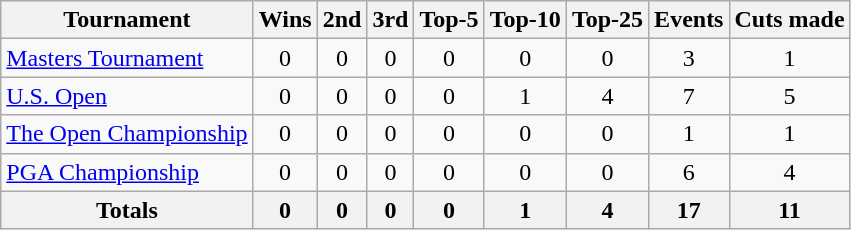<table class=wikitable style=text-align:center>
<tr>
<th>Tournament</th>
<th>Wins</th>
<th>2nd</th>
<th>3rd</th>
<th>Top-5</th>
<th>Top-10</th>
<th>Top-25</th>
<th>Events</th>
<th>Cuts made</th>
</tr>
<tr>
<td align=left><a href='#'>Masters Tournament</a></td>
<td>0</td>
<td>0</td>
<td>0</td>
<td>0</td>
<td>0</td>
<td>0</td>
<td>3</td>
<td>1</td>
</tr>
<tr>
<td align=left><a href='#'>U.S. Open</a></td>
<td>0</td>
<td>0</td>
<td>0</td>
<td>0</td>
<td>1</td>
<td>4</td>
<td>7</td>
<td>5</td>
</tr>
<tr>
<td align=left><a href='#'>The Open Championship</a></td>
<td>0</td>
<td>0</td>
<td>0</td>
<td>0</td>
<td>0</td>
<td>0</td>
<td>1</td>
<td>1</td>
</tr>
<tr>
<td align=left><a href='#'>PGA Championship</a></td>
<td>0</td>
<td>0</td>
<td>0</td>
<td>0</td>
<td>0</td>
<td>0</td>
<td>6</td>
<td>4</td>
</tr>
<tr>
<th>Totals</th>
<th>0</th>
<th>0</th>
<th>0</th>
<th>0</th>
<th>1</th>
<th>4</th>
<th>17</th>
<th>11</th>
</tr>
</table>
